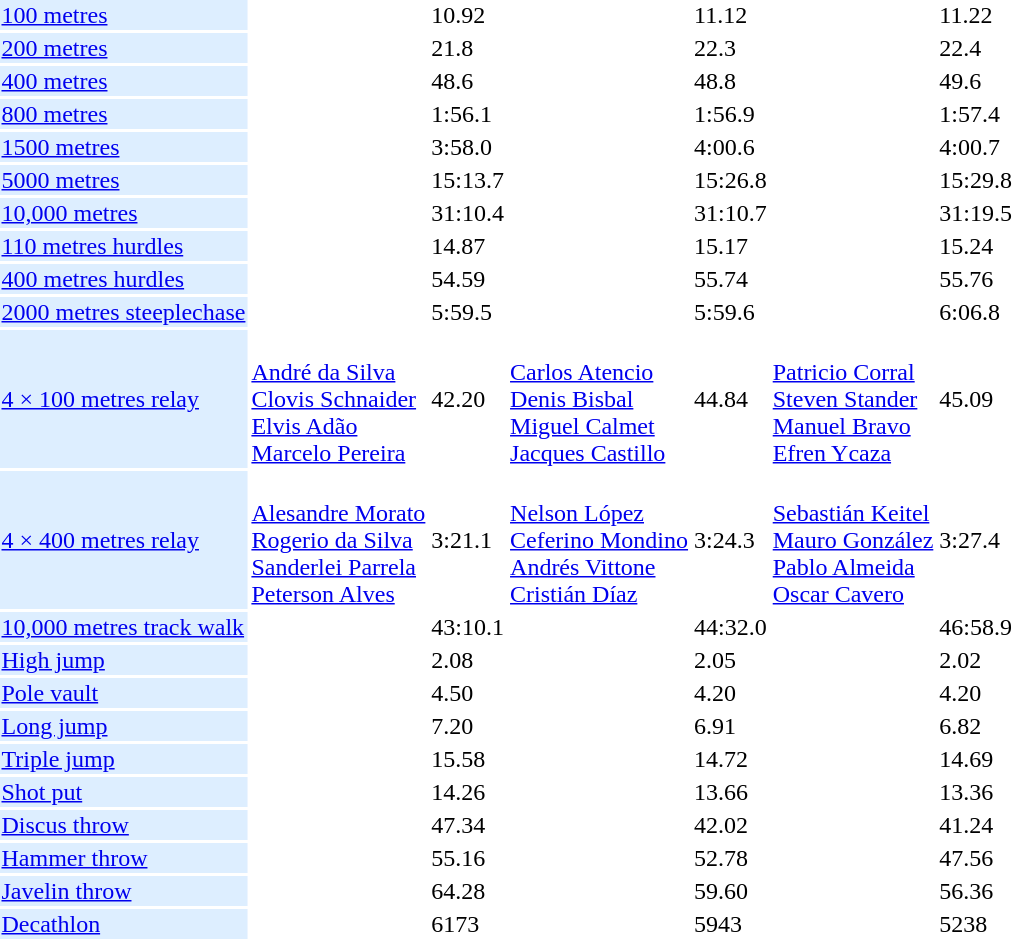<table>
<tr>
<td bgcolor = DDEEFF><a href='#'>100 metres</a></td>
<td></td>
<td>10.92</td>
<td></td>
<td>11.12</td>
<td></td>
<td>11.22</td>
</tr>
<tr>
<td bgcolor = DDEEFF><a href='#'>200 metres</a></td>
<td></td>
<td>21.8</td>
<td></td>
<td>22.3</td>
<td></td>
<td>22.4</td>
</tr>
<tr>
<td bgcolor = DDEEFF><a href='#'>400 metres</a></td>
<td></td>
<td>48.6</td>
<td></td>
<td>48.8</td>
<td> <br> </td>
<td>49.6</td>
</tr>
<tr>
<td bgcolor = DDEEFF><a href='#'>800 metres</a></td>
<td></td>
<td>1:56.1</td>
<td></td>
<td>1:56.9</td>
<td></td>
<td>1:57.4</td>
</tr>
<tr>
<td bgcolor = DDEEFF><a href='#'>1500 metres</a></td>
<td></td>
<td>3:58.0</td>
<td></td>
<td>4:00.6</td>
<td></td>
<td>4:00.7</td>
</tr>
<tr>
<td bgcolor = DDEEFF><a href='#'>5000 metres</a></td>
<td></td>
<td>15:13.7</td>
<td></td>
<td>15:26.8</td>
<td></td>
<td>15:29.8</td>
</tr>
<tr>
<td bgcolor = DDEEFF><a href='#'>10,000 metres</a></td>
<td></td>
<td>31:10.4</td>
<td></td>
<td>31:10.7</td>
<td></td>
<td>31:19.5</td>
</tr>
<tr>
<td bgcolor = DDEEFF><a href='#'>110 metres hurdles</a></td>
<td></td>
<td>14.87</td>
<td></td>
<td>15.17</td>
<td></td>
<td>15.24</td>
</tr>
<tr>
<td bgcolor = DDEEFF><a href='#'>400 metres hurdles</a></td>
<td></td>
<td>54.59</td>
<td></td>
<td>55.74</td>
<td></td>
<td>55.76</td>
</tr>
<tr>
<td bgcolor = DDEEFF><a href='#'>2000 metres steeplechase</a></td>
<td></td>
<td>5:59.5</td>
<td></td>
<td>5:59.6</td>
<td></td>
<td>6:06.8</td>
</tr>
<tr>
<td bgcolor = DDEEFF><a href='#'>4 × 100 metres relay</a></td>
<td><br><a href='#'>André da Silva</a><br><a href='#'>Clovis Schnaider</a><br><a href='#'>Elvis Adão</a><br><a href='#'>Marcelo Pereira</a></td>
<td>42.20</td>
<td><br><a href='#'>Carlos Atencio</a><br><a href='#'>Denis Bisbal</a><br><a href='#'>Miguel Calmet</a><br><a href='#'>Jacques Castillo</a></td>
<td>44.84</td>
<td><br><a href='#'>Patricio Corral</a><br><a href='#'>Steven Stander</a><br><a href='#'>Manuel Bravo</a><br><a href='#'>Efren Ycaza</a></td>
<td>45.09</td>
</tr>
<tr>
<td bgcolor = DDEEFF><a href='#'>4 × 400 metres relay</a></td>
<td><br><a href='#'>Alesandre Morato</a><br><a href='#'>Rogerio da Silva</a><br><a href='#'>Sanderlei Parrela</a><br><a href='#'>Peterson Alves</a></td>
<td>3:21.1</td>
<td><br><a href='#'>Nelson López</a><br><a href='#'>Ceferino Mondino</a><br><a href='#'>Andrés Vittone</a><br><a href='#'>Cristián Díaz</a></td>
<td>3:24.3</td>
<td><br><a href='#'>Sebastián Keitel</a><br><a href='#'>Mauro González</a><br><a href='#'>Pablo Almeida</a><br><a href='#'>Oscar Cavero</a></td>
<td>3:27.4</td>
</tr>
<tr>
<td bgcolor = DDEEFF><a href='#'>10,000 metres track walk</a></td>
<td></td>
<td>43:10.1</td>
<td></td>
<td>44:32.0</td>
<td></td>
<td>46:58.9</td>
</tr>
<tr>
<td bgcolor = DDEEFF><a href='#'>High jump</a></td>
<td></td>
<td>2.08</td>
<td></td>
<td>2.05</td>
<td></td>
<td>2.02</td>
</tr>
<tr>
<td bgcolor = DDEEFF><a href='#'>Pole vault</a></td>
<td></td>
<td>4.50</td>
<td></td>
<td>4.20</td>
<td></td>
<td>4.20</td>
</tr>
<tr>
<td bgcolor = DDEEFF><a href='#'>Long jump</a></td>
<td></td>
<td>7.20</td>
<td></td>
<td>6.91</td>
<td></td>
<td>6.82</td>
</tr>
<tr>
<td bgcolor = DDEEFF><a href='#'>Triple jump</a></td>
<td></td>
<td>15.58</td>
<td></td>
<td>14.72</td>
<td></td>
<td>14.69</td>
</tr>
<tr>
<td bgcolor = DDEEFF><a href='#'>Shot put</a></td>
<td></td>
<td>14.26</td>
<td></td>
<td>13.66</td>
<td></td>
<td>13.36</td>
</tr>
<tr>
<td bgcolor = DDEEFF><a href='#'>Discus throw</a></td>
<td></td>
<td>47.34</td>
<td></td>
<td>42.02</td>
<td></td>
<td>41.24</td>
</tr>
<tr>
<td bgcolor = DDEEFF><a href='#'>Hammer throw</a></td>
<td></td>
<td>55.16</td>
<td></td>
<td>52.78</td>
<td></td>
<td>47.56</td>
</tr>
<tr>
<td bgcolor = DDEEFF><a href='#'>Javelin throw</a></td>
<td></td>
<td>64.28</td>
<td></td>
<td>59.60</td>
<td></td>
<td>56.36</td>
</tr>
<tr>
<td bgcolor = DDEEFF><a href='#'>Decathlon</a></td>
<td></td>
<td>6173</td>
<td></td>
<td>5943</td>
<td></td>
<td>5238</td>
</tr>
</table>
